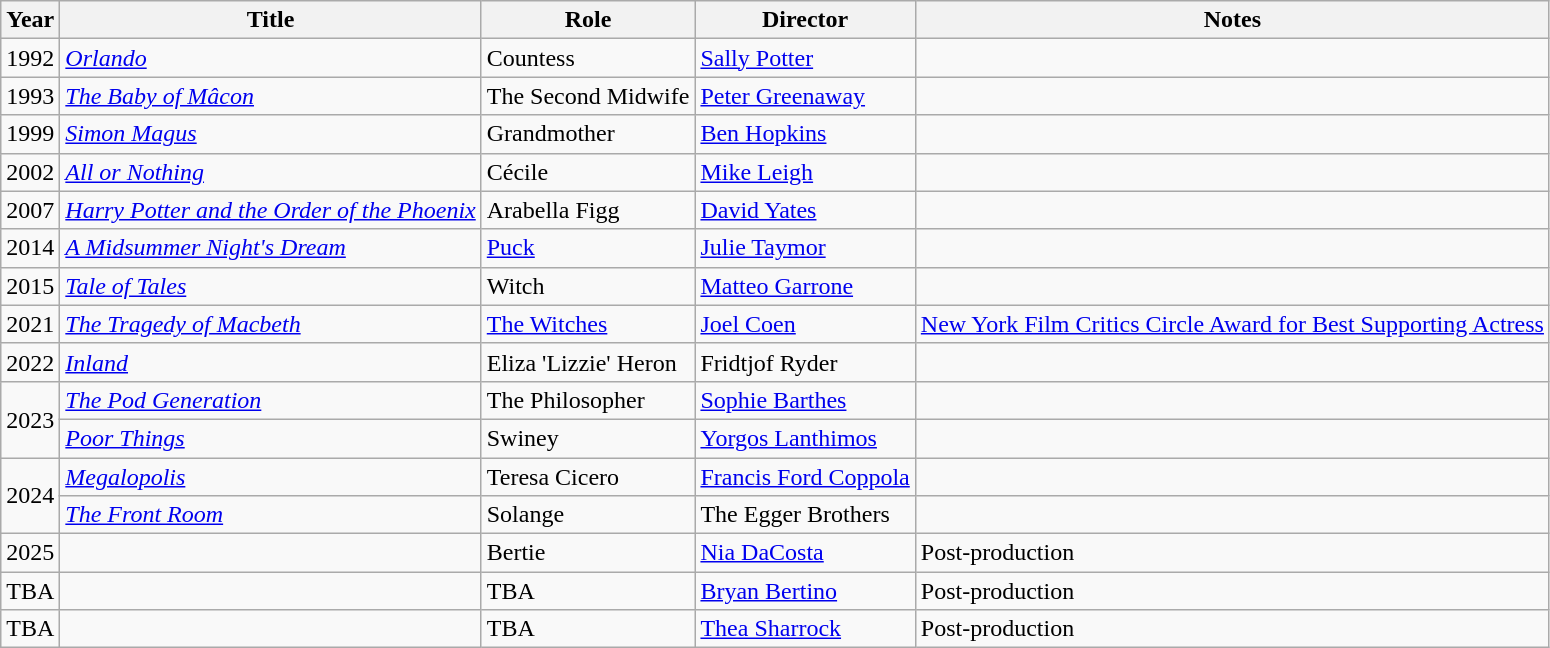<table class="wikitable sortable">
<tr>
<th>Year</th>
<th>Title</th>
<th>Role</th>
<th>Director</th>
<th class="unsortable">Notes</th>
</tr>
<tr>
<td>1992</td>
<td><em><a href='#'>Orlando</a></em></td>
<td>Countess</td>
<td><a href='#'>Sally Potter</a></td>
<td></td>
</tr>
<tr>
<td>1993</td>
<td data-sort-value="Baby of Mâcon, The"><em><a href='#'>The Baby of Mâcon</a></em></td>
<td>The Second Midwife</td>
<td><a href='#'>Peter Greenaway</a></td>
<td></td>
</tr>
<tr>
<td>1999</td>
<td><em><a href='#'>Simon Magus</a></em></td>
<td>Grandmother</td>
<td><a href='#'>Ben Hopkins</a></td>
<td></td>
</tr>
<tr>
<td>2002</td>
<td><em><a href='#'>All or Nothing</a></em></td>
<td>Cécile</td>
<td><a href='#'>Mike Leigh</a></td>
<td></td>
</tr>
<tr>
<td>2007</td>
<td><em><a href='#'>Harry Potter and the Order of the Phoenix</a></em></td>
<td>Arabella Figg</td>
<td><a href='#'>David Yates</a></td>
<td></td>
</tr>
<tr>
<td>2014</td>
<td><em><a href='#'>A Midsummer Night's Dream</a></em></td>
<td><a href='#'>Puck</a></td>
<td><a href='#'>Julie Taymor</a></td>
<td></td>
</tr>
<tr>
<td>2015</td>
<td><em><a href='#'>Tale of Tales</a></em></td>
<td>Witch</td>
<td><a href='#'>Matteo Garrone</a></td>
<td></td>
</tr>
<tr>
<td>2021</td>
<td data-sort-value="Tragedy of Macbeth, The"><em><a href='#'>The Tragedy of Macbeth</a></em></td>
<td><a href='#'>The Witches</a></td>
<td><a href='#'>Joel Coen</a></td>
<td><a href='#'>New York Film Critics Circle Award for Best Supporting Actress</a></td>
</tr>
<tr>
<td>2022</td>
<td><em><a href='#'>Inland</a></em></td>
<td>Eliza 'Lizzie' Heron</td>
<td>Fridtjof Ryder</td>
<td></td>
</tr>
<tr>
<td rowspan="2">2023</td>
<td data-sort-value="Pod Generation, The"><em><a href='#'>The Pod Generation</a></em></td>
<td>The Philosopher</td>
<td><a href='#'>Sophie Barthes</a></td>
<td></td>
</tr>
<tr>
<td><em><a href='#'>Poor Things</a></em></td>
<td>Swiney</td>
<td><a href='#'>Yorgos Lanthimos</a></td>
<td></td>
</tr>
<tr>
<td rowspan="2">2024</td>
<td><em><a href='#'>Megalopolis</a></em></td>
<td>Teresa Cicero</td>
<td><a href='#'>Francis Ford Coppola</a></td>
<td></td>
</tr>
<tr>
<td data-sort-value="Front Room, The"><em><a href='#'>The Front Room</a></em></td>
<td>Solange</td>
<td>The Egger Brothers</td>
<td></td>
</tr>
<tr>
<td>2025</td>
<td></td>
<td>Bertie</td>
<td><a href='#'>Nia DaCosta</a></td>
<td>Post-production</td>
</tr>
<tr>
<td>TBA</td>
<td></td>
<td>TBA</td>
<td><a href='#'>Bryan Bertino</a></td>
<td>Post-production</td>
</tr>
<tr>
<td>TBA</td>
<td></td>
<td>TBA</td>
<td><a href='#'>Thea Sharrock</a></td>
<td>Post-production</td>
</tr>
</table>
